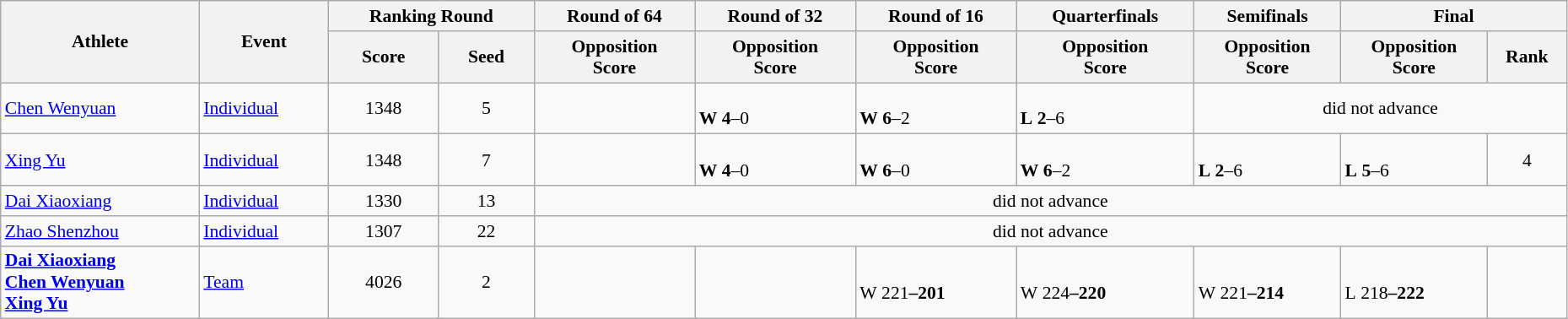<table class="wikitable"  style="width:98%; text-align:left; font-size:90%;">
<tr>
<th rowspan=2>Athlete</th>
<th rowspan=2>Event</th>
<th colspan=2>Ranking Round</th>
<th>Round of 64</th>
<th>Round of 32</th>
<th>Round of 16</th>
<th>Quarterfinals</th>
<th>Semifinals</th>
<th colspan=2>Final</th>
</tr>
<tr>
<th>Score</th>
<th>Seed</th>
<th>Opposition<br>Score</th>
<th>Opposition<br>Score</th>
<th>Opposition<br>Score</th>
<th>Opposition<br>Score</th>
<th>Opposition<br>Score</th>
<th>Opposition<br>Score</th>
<th>Rank</th>
</tr>
<tr>
<td><a href='#'>Chen Wenyuan</a></td>
<td><a href='#'>Individual</a></td>
<td align=center>1348</td>
<td align=center>5</td>
<td></td>
<td>  <br> <strong>W</strong> <strong>4</strong>–0</td>
<td>  <br> <strong>W</strong> <strong>6</strong>–2</td>
<td>  <br> <strong>L</strong> <strong>2</strong>–6</td>
<td style="text-align:center;" colspan="3">did not advance</td>
</tr>
<tr>
<td><a href='#'>Xing Yu</a></td>
<td><a href='#'>Individual</a></td>
<td align=center>1348</td>
<td align=center>7</td>
<td></td>
<td> <br> <strong>W</strong> <strong>4</strong>–0</td>
<td>  <br> <strong>W</strong> <strong>6</strong>–0</td>
<td> <br> <strong>W</strong> <strong>6</strong>–2</td>
<td> <br> <strong>L</strong> <strong>2</strong>–6</td>
<td>  <br> <strong>L</strong> <strong>5</strong>–6</td>
<td align=center>4</td>
</tr>
<tr>
<td><a href='#'>Dai Xiaoxiang</a></td>
<td><a href='#'>Individual</a></td>
<td align=center>1330</td>
<td align=center>13</td>
<td style="text-align:center;" colspan="7">did not advance</td>
</tr>
<tr>
<td><a href='#'>Zhao Shenzhou</a></td>
<td><a href='#'>Individual</a></td>
<td align=center>1307</td>
<td align=center>22</td>
<td style="text-align:center;" colspan="7">did not advance</td>
</tr>
<tr>
<td><strong><a href='#'>Dai Xiaoxiang</a><br><a href='#'>Chen Wenyuan</a><br><a href='#'>Xing Yu</a><em></td>
<td><a href='#'>Team</a></td>
<td align=center>4026</td>
<td align=center>2</td>
<td></td>
<td></td>
<td>  <br> </strong>W<strong> </strong>221<strong>–201</td>
<td>  <br> </strong>W<strong> </strong>224<strong>–220</td>
<td>  <br> </strong>W<strong> </strong>221<strong>–214</td>
<td>  <br> </strong>L<strong> </strong>218<strong>–222</td>
<td align=center></td>
</tr>
</table>
